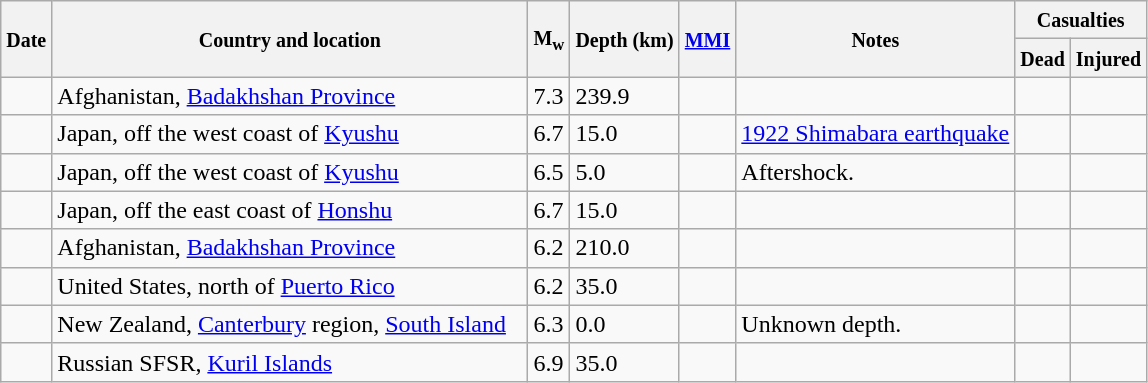<table class="wikitable sortable sort-under" style="border:1px black; margin-left:1em;">
<tr>
<th rowspan="2"><small>Date</small></th>
<th rowspan="2" style="width: 310px"><small>Country and location</small></th>
<th rowspan="2"><small>M<sub>w</sub></small></th>
<th rowspan="2"><small>Depth (km)</small></th>
<th rowspan="2"><small><a href='#'>MMI</a></small></th>
<th rowspan="2" class="unsortable"><small>Notes</small></th>
<th colspan="2"><small>Casualties</small></th>
</tr>
<tr>
<th><small>Dead</small></th>
<th><small>Injured</small></th>
</tr>
<tr>
<td></td>
<td>Afghanistan, <a href='#'>Badakhshan Province</a></td>
<td>7.3</td>
<td>239.9</td>
<td></td>
<td></td>
<td></td>
<td></td>
</tr>
<tr>
<td></td>
<td>Japan, off the west coast of <a href='#'>Kyushu</a></td>
<td>6.7</td>
<td>15.0</td>
<td></td>
<td><a href='#'>1922 Shimabara earthquake</a></td>
<td></td>
<td></td>
</tr>
<tr>
<td></td>
<td>Japan, off the west coast of <a href='#'>Kyushu</a></td>
<td>6.5</td>
<td>5.0</td>
<td></td>
<td>Aftershock.</td>
<td></td>
<td></td>
</tr>
<tr>
<td></td>
<td>Japan, off the east coast of <a href='#'>Honshu</a></td>
<td>6.7</td>
<td>15.0</td>
<td></td>
<td></td>
<td></td>
<td></td>
</tr>
<tr>
<td></td>
<td>Afghanistan, <a href='#'>Badakhshan Province</a></td>
<td>6.2</td>
<td>210.0</td>
<td></td>
<td></td>
<td></td>
<td></td>
</tr>
<tr>
<td></td>
<td>United States, north of <a href='#'>Puerto Rico</a></td>
<td>6.2</td>
<td>35.0</td>
<td></td>
<td></td>
<td></td>
<td></td>
</tr>
<tr>
<td></td>
<td>New Zealand, <a href='#'>Canterbury</a> region, <a href='#'>South Island</a></td>
<td>6.3</td>
<td>0.0</td>
<td></td>
<td>Unknown depth.</td>
<td></td>
<td></td>
</tr>
<tr>
<td></td>
<td>Russian SFSR, <a href='#'>Kuril Islands</a></td>
<td>6.9</td>
<td>35.0</td>
<td></td>
<td></td>
<td></td>
<td></td>
</tr>
</table>
